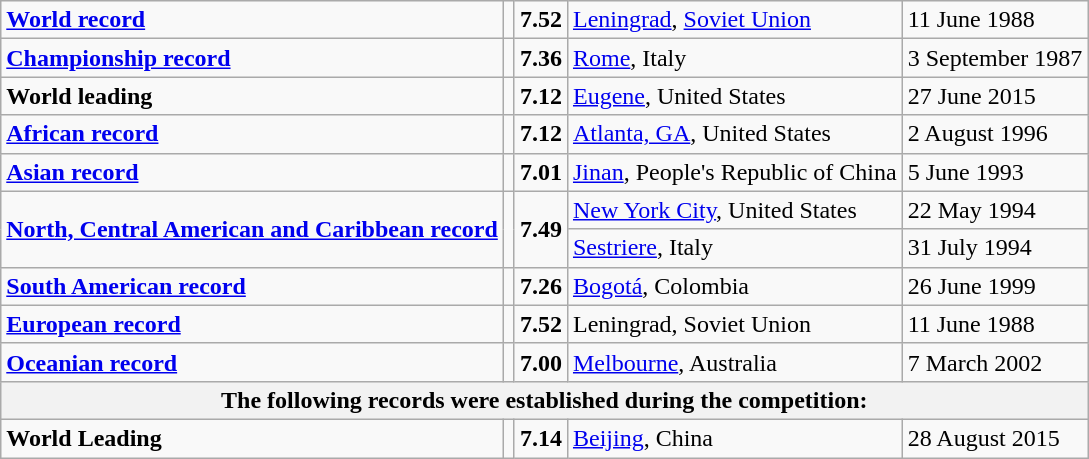<table class="wikitable">
<tr>
<td><strong><a href='#'>World record</a></strong></td>
<td></td>
<td><strong>7.52</strong></td>
<td><a href='#'>Leningrad</a>, <a href='#'>Soviet Union</a></td>
<td>11 June 1988</td>
</tr>
<tr>
<td><strong><a href='#'>Championship record</a></strong></td>
<td></td>
<td><strong>7.36</strong></td>
<td><a href='#'>Rome</a>, Italy</td>
<td>3 September 1987</td>
</tr>
<tr>
<td><strong>World leading</strong></td>
<td></td>
<td><strong>7.12</strong></td>
<td><a href='#'>Eugene</a>, United States</td>
<td>27 June 2015</td>
</tr>
<tr>
<td><strong><a href='#'>African record</a></strong></td>
<td></td>
<td><strong>7.12</strong></td>
<td><a href='#'>Atlanta, GA</a>, United States</td>
<td>2 August 1996</td>
</tr>
<tr>
<td><strong><a href='#'>Asian record</a></strong></td>
<td></td>
<td><strong>7.01</strong></td>
<td><a href='#'>Jinan</a>, People's Republic of China</td>
<td>5 June 1993</td>
</tr>
<tr>
<td rowspan=2><strong><a href='#'>North, Central American and Caribbean record</a></strong></td>
<td rowspan=2></td>
<td rowspan=2><strong>7.49</strong></td>
<td><a href='#'>New York City</a>, United States</td>
<td>22 May 1994</td>
</tr>
<tr>
<td><a href='#'>Sestriere</a>, Italy</td>
<td>31 July 1994</td>
</tr>
<tr>
<td><strong><a href='#'>South American record</a></strong></td>
<td></td>
<td><strong>7.26</strong></td>
<td><a href='#'>Bogotá</a>, Colombia</td>
<td>26 June 1999</td>
</tr>
<tr>
<td><strong><a href='#'>European record</a></strong></td>
<td></td>
<td><strong>7.52</strong></td>
<td>Leningrad, Soviet Union</td>
<td>11 June 1988</td>
</tr>
<tr>
<td><strong><a href='#'>Oceanian record</a></strong></td>
<td></td>
<td><strong>7.00</strong></td>
<td><a href='#'>Melbourne</a>, Australia</td>
<td>7 March 2002</td>
</tr>
<tr>
<th colspan=5>The following records were established during the competition:</th>
</tr>
<tr>
<td><strong>World Leading</strong></td>
<td></td>
<td><strong>7.14</strong></td>
<td><a href='#'>Beijing</a>, China</td>
<td>28 August 2015</td>
</tr>
</table>
